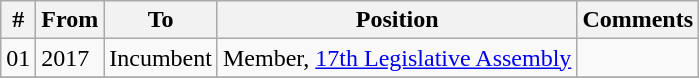<table class="wikitable sortable">
<tr>
<th>#</th>
<th>From</th>
<th>To</th>
<th>Position</th>
<th>Comments</th>
</tr>
<tr>
<td>01</td>
<td>2017</td>
<td>Incumbent</td>
<td>Member, <a href='#'>17th Legislative Assembly</a></td>
<td></td>
</tr>
<tr>
</tr>
</table>
